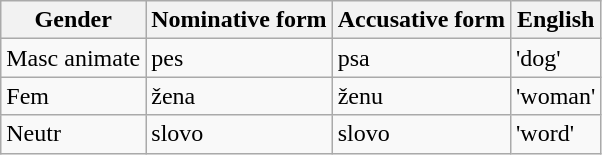<table class="wikitable">
<tr>
<th>Gender</th>
<th>Nominative form</th>
<th>Accusative form</th>
<th>English</th>
</tr>
<tr>
<td>Masc animate</td>
<td>pes</td>
<td>psa</td>
<td>'dog'</td>
</tr>
<tr>
<td>Fem</td>
<td>žena</td>
<td>ženu</td>
<td>'woman'</td>
</tr>
<tr>
<td>Neutr</td>
<td>slovo</td>
<td>slovo</td>
<td>'word'</td>
</tr>
</table>
